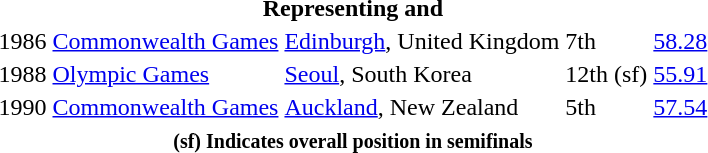<table>
<tr>
<th colspan=6>Representing  and </th>
</tr>
<tr>
<td>1986</td>
<td><a href='#'>Commonwealth Games</a></td>
<td><a href='#'>Edinburgh</a>, United Kingdom</td>
<td>7th</td>
<td><a href='#'>58.28</a></td>
</tr>
<tr>
<td>1988</td>
<td><a href='#'>Olympic Games</a></td>
<td><a href='#'>Seoul</a>, South Korea</td>
<td>12th (sf)</td>
<td><a href='#'>55.91</a></td>
</tr>
<tr>
<td>1990</td>
<td><a href='#'>Commonwealth Games</a></td>
<td><a href='#'>Auckland</a>, New Zealand</td>
<td>5th</td>
<td><a href='#'>57.54</a></td>
</tr>
<tr>
<th colspan=6><small><strong> (sf) Indicates overall position in semifinals</strong></small></th>
</tr>
</table>
